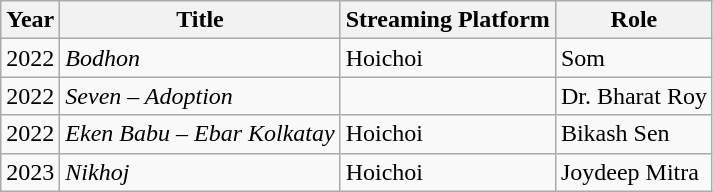<table class="wikitable sortable">
<tr>
<th scope="col">Year</th>
<th scope="col">Title</th>
<th scope="col">Streaming Platform</th>
<th scope="col">Role</th>
</tr>
<tr>
<td>2022</td>
<td><em>Bodhon</em></td>
<td>Hoichoi</td>
<td>Som</td>
</tr>
<tr>
<td>2022</td>
<td><em>Seven – Adoption</em></td>
<td></td>
<td>Dr. Bharat Roy</td>
</tr>
<tr>
<td>2022</td>
<td><em>Eken Babu – Ebar Kolkatay</em></td>
<td>Hoichoi</td>
<td>Bikash Sen</td>
</tr>
<tr>
<td>2023</td>
<td><em>Nikhoj</em></td>
<td>Hoichoi</td>
<td>Joydeep Mitra</td>
</tr>
</table>
